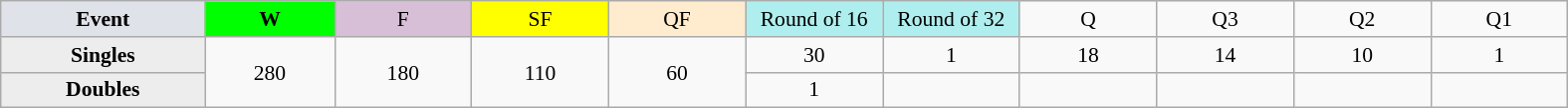<table class=wikitable style=font-size:90%;text-align:center>
<tr>
<td style="width:130px; background:#dfe2e9;"><strong>Event</strong></td>
<td style="width:80px; background:lime;"><strong>W</strong></td>
<td style="width:85px; background:thistle;">F</td>
<td style="width:85px; background:#ff0;">SF</td>
<td style="width:85px; background:#ffebcd;">QF</td>
<td style="width:85px; background:#afeeee;">Round of 16</td>
<td style="width:85px; background:#afeeee;">Round of 32</td>
<td width=85>Q</td>
<td width=85>Q3</td>
<td width=85>Q2</td>
<td width=85>Q1</td>
</tr>
<tr>
<th style="background:#ededed;">Singles</th>
<td rowspan=2>280</td>
<td rowspan=2>180</td>
<td rowspan=2>110</td>
<td rowspan=2>60</td>
<td>30</td>
<td>1</td>
<td>18</td>
<td>14</td>
<td>10</td>
<td>1</td>
</tr>
<tr>
<th style="background:#ededed;">Doubles</th>
<td>1</td>
<td></td>
<td></td>
<td></td>
<td></td>
<td></td>
</tr>
</table>
